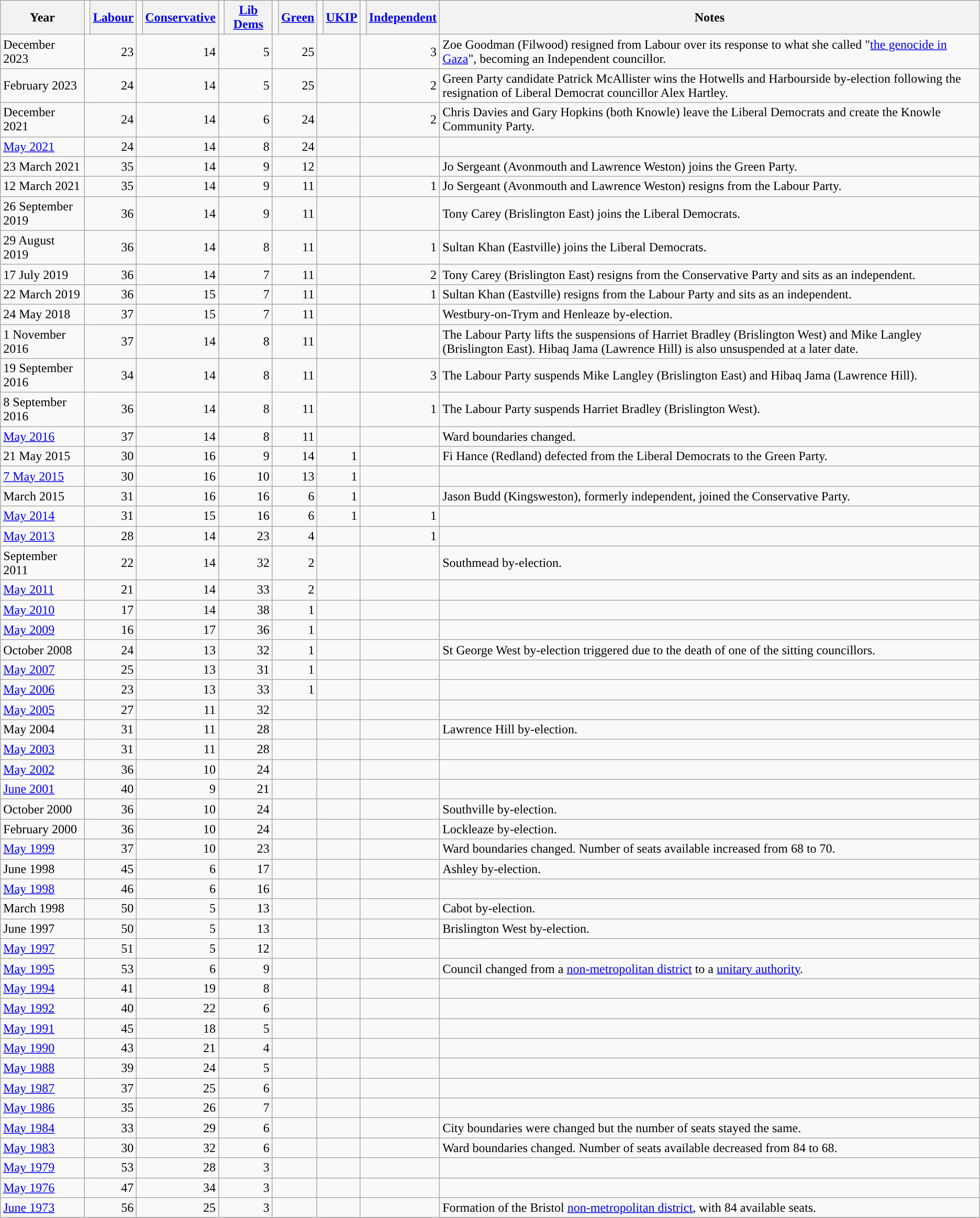<table class="wikitable sortable">
<tr>
<th>Year</th>
<td style="background-color: "></td>
<th><strong><a href='#'>Labour</a></strong></th>
<td style="background-color: "></td>
<th><strong><a href='#'>Conservative</a></strong></th>
<td style="background-color: "></td>
<th><strong><a href='#'>Lib Dems</a></strong></th>
<td style="background-color: "></td>
<th><strong><a href='#'>Green</a></strong></th>
<td style="background-color: "></td>
<th><strong><a href='#'>UKIP</a></strong></th>
<td style="background-color: "></td>
<th><strong><a href='#'>Independent</a></strong></th>
<th>Notes</th>
</tr>
<tr>
<td>December 2023</td>
<td colspan="2" style="text-align:right">23</td>
<td colspan="2" style="text-align:right">14</td>
<td colspan="2" style="text-align:right">5</td>
<td colspan="2" style="text-align:right">25</td>
<td colspan="2" style="text-align:right"></td>
<td colspan="2" style="text-align:right">3</td>
<td>Zoe Goodman (Filwood) resigned from Labour over its response to what she called "<a href='#'>the genocide in Gaza</a>", becoming an Independent councillor.</td>
</tr>
<tr>
<td>February 2023</td>
<td colspan="2" style="text-align:right">24</td>
<td colspan="2" style="text-align:right">14</td>
<td colspan="2" style="text-align:right">5</td>
<td colspan="2" style="text-align:right">25</td>
<td colspan="2" style="text-align:right"></td>
<td colspan="2" style="text-align:right">2</td>
<td>Green Party candidate Patrick McAllister wins the Hotwells and Harbourside by-election following the resignation of Liberal Democrat councillor Alex Hartley.</td>
</tr>
<tr>
<td>December 2021</td>
<td colspan="2" style="text-align:right">24</td>
<td colspan="2" style="text-align:right">14</td>
<td colspan="2" style="text-align:right">6</td>
<td colspan="2" style="text-align:right">24</td>
<td colspan="2" style="text-align:right"></td>
<td colspan="2" style="text-align:right">2</td>
<td>Chris Davies and Gary Hopkins (both Knowle) leave the Liberal Democrats and create the Knowle Community Party.</td>
</tr>
<tr>
<td><a href='#'>May 2021</a></td>
<td colspan="2" style="text-align:right">24</td>
<td colspan="2" style="text-align:right">14</td>
<td colspan="2" style="text-align:right">8</td>
<td colspan="2" style="text-align:right">24</td>
<td colspan="2" style="text-align:right"></td>
<td colspan="2" style="text-align:right"></td>
<td></td>
</tr>
<tr>
<td>23 March 2021</td>
<td colspan="2" style="text-align:right">35</td>
<td colspan="2" style="text-align:right">14</td>
<td colspan="2" style="text-align:right">9</td>
<td colspan="2" style="text-align:right">12</td>
<td colspan="2" style="text-align:right"></td>
<td colspan="2" style="text-align:right"></td>
<td>Jo Sergeant (Avonmouth and Lawrence Weston) joins the Green Party.</td>
</tr>
<tr>
<td>12 March 2021</td>
<td colspan="2" style="text-align:right">35</td>
<td colspan="2" style="text-align:right">14</td>
<td colspan="2" style="text-align:right">9</td>
<td colspan="2" style="text-align:right">11</td>
<td colspan="2" style="text-align:right"></td>
<td colspan="2" style="text-align:right">1</td>
<td>Jo Sergeant (Avonmouth and Lawrence Weston) resigns from the Labour Party.</td>
</tr>
<tr>
<td>26 September 2019</td>
<td colspan="2" style="text-align:right">36</td>
<td colspan="2" style="text-align:right">14</td>
<td colspan="2" style="text-align:right">9</td>
<td colspan="2" style="text-align:right">11</td>
<td colspan="2" style="text-align:right"></td>
<td colspan="2" style="text-align:right"></td>
<td>Tony Carey (Brislington East) joins the Liberal Democrats.</td>
</tr>
<tr>
<td>29 August 2019</td>
<td colspan="2" style="text-align:right">36</td>
<td colspan="2" style="text-align:right">14</td>
<td colspan="2" style="text-align:right">8</td>
<td colspan="2" style="text-align:right">11</td>
<td colspan="2" style="text-align:right"></td>
<td colspan="2" style="text-align:right">1</td>
<td>Sultan Khan (Eastville) joins the Liberal Democrats.</td>
</tr>
<tr>
<td>17 July 2019</td>
<td colspan="2" style="text-align:right">36</td>
<td colspan="2" style="text-align:right">14</td>
<td colspan="2" style="text-align:right">7</td>
<td colspan="2" style="text-align:right">11</td>
<td colspan="2" style="text-align:right"></td>
<td colspan="2" style="text-align:right">2</td>
<td>Tony Carey (Brislington East) resigns from the Conservative Party and sits as an independent.</td>
</tr>
<tr>
<td>22 March 2019</td>
<td colspan="2" style="text-align:right">36</td>
<td colspan="2" style="text-align:right">15</td>
<td colspan="2" style="text-align:right">7</td>
<td colspan="2" style="text-align:right">11</td>
<td colspan="2" style="text-align:right"></td>
<td colspan="2" style="text-align:right">1</td>
<td>Sultan Khan (Eastville) resigns from the Labour Party and sits as an independent.</td>
</tr>
<tr>
<td>24 May 2018</td>
<td colspan="2" style="text-align:right">37</td>
<td colspan="2" style="text-align:right">15</td>
<td colspan="2" style="text-align:right">7</td>
<td colspan="2" style="text-align:right">11</td>
<td colspan="2" style="text-align:right"></td>
<td colspan="2" style="text-align:right"></td>
<td>Westbury-on-Trym and Henleaze by-election.</td>
</tr>
<tr>
<td>1 November 2016</td>
<td colspan="2" style="text-align:right">37</td>
<td colspan="2" style="text-align:right">14</td>
<td colspan="2" style="text-align:right">8</td>
<td colspan="2" style="text-align:right">11</td>
<td colspan="2" style="text-align:right"></td>
<td colspan="2" style="text-align:right"></td>
<td>The Labour Party lifts the suspensions of Harriet Bradley (Brislington West) and Mike Langley (Brislington East). Hibaq Jama (Lawrence Hill) is also unsuspended at a later date.</td>
</tr>
<tr>
<td>19 September 2016</td>
<td colspan="2" style="text-align:right">34</td>
<td colspan="2" style="text-align:right">14</td>
<td colspan="2" style="text-align:right">8</td>
<td colspan="2" style="text-align:right">11</td>
<td colspan="2" style="text-align:right"></td>
<td colspan="2" style="text-align:right">3</td>
<td>The Labour Party suspends Mike Langley (Brislington East) and Hibaq Jama (Lawrence Hill).</td>
</tr>
<tr>
<td>8 September 2016</td>
<td colspan="2" style="text-align:right">36</td>
<td colspan="2" style="text-align:right">14</td>
<td colspan="2" style="text-align:right">8</td>
<td colspan="2" style="text-align:right">11</td>
<td colspan="2" style="text-align:right"></td>
<td colspan="2" style="text-align:right">1</td>
<td>The Labour Party suspends Harriet Bradley (Brislington West).</td>
</tr>
<tr>
<td><a href='#'>May 2016</a></td>
<td colspan="2" style="text-align:right">37</td>
<td colspan="2" style="text-align:right">14</td>
<td colspan="2" style="text-align:right">8</td>
<td colspan="2" style="text-align:right">11</td>
<td colspan="2" style="text-align:right"></td>
<td colspan="2" style="text-align:right"></td>
<td>Ward boundaries changed.</td>
</tr>
<tr>
<td>21 May 2015</td>
<td colspan="2" style="text-align:right">30</td>
<td colspan="2" style="text-align:right">16</td>
<td colspan="2" style="text-align:right">9</td>
<td colspan="2" style="text-align:right">14</td>
<td colspan="2" style="text-align:right">1</td>
<td colspan="2" style="text-align:right"></td>
<td>Fi Hance (Redland) defected from the Liberal Democrats to the Green Party.</td>
</tr>
<tr>
<td><a href='#'>7 May 2015</a></td>
<td colspan="2" style="text-align:right">30</td>
<td colspan="2" style="text-align:right">16</td>
<td colspan="2" style="text-align:right">10</td>
<td colspan="2" style="text-align:right">13</td>
<td colspan="2" style="text-align:right">1</td>
<td colspan="2" style="text-align:right"></td>
<td></td>
</tr>
<tr>
<td>March 2015</td>
<td colspan="2" style="text-align:right">31</td>
<td colspan="2" style="text-align:right">16</td>
<td colspan="2" style="text-align:right">16</td>
<td colspan="2" style="text-align:right">6</td>
<td colspan="2" style="text-align:right">1</td>
<td colspan="2" style="text-align:right"></td>
<td>Jason Budd (Kingsweston), formerly independent, joined the Conservative Party.</td>
</tr>
<tr>
<td><a href='#'>May 2014</a></td>
<td colspan="2" style="text-align:right">31</td>
<td colspan="2" style="text-align:right">15</td>
<td colspan="2" style="text-align:right">16</td>
<td colspan="2" style="text-align:right">6</td>
<td colspan="2" style="text-align:right">1</td>
<td colspan="2" style="text-align:right">1</td>
<td></td>
</tr>
<tr>
<td><a href='#'>May 2013</a></td>
<td colspan="2" style="text-align:right">28</td>
<td colspan="2" style="text-align:right">14</td>
<td colspan="2" style="text-align:right">23</td>
<td colspan="2" style="text-align:right">4</td>
<td colspan="2" style="text-align:right"></td>
<td colspan="2" style="text-align:right">1</td>
<td></td>
</tr>
<tr>
<td>September 2011</td>
<td colspan="2" style="text-align:right">22</td>
<td colspan="2" style="text-align:right">14</td>
<td colspan="2" style="text-align:right">32</td>
<td colspan="2" style="text-align:right">2</td>
<td colspan="2" style="text-align:right"></td>
<td colspan="2" style="text-align:right"></td>
<td>Southmead by-election.</td>
</tr>
<tr>
<td><a href='#'>May 2011</a></td>
<td colspan="2" style="text-align:right">21</td>
<td colspan="2" style="text-align:right">14</td>
<td colspan="2" style="text-align:right">33</td>
<td colspan="2" style="text-align:right">2</td>
<td colspan="2" style="text-align:right"></td>
<td colspan="2" style="text-align:right"></td>
<td></td>
</tr>
<tr>
<td><a href='#'>May 2010</a></td>
<td colspan="2" style="text-align:right">17</td>
<td colspan="2" style="text-align:right">14</td>
<td colspan="2" style="text-align:right">38</td>
<td colspan="2" style="text-align:right">1</td>
<td colspan="2" style="text-align:right"></td>
<td colspan="2" style="text-align:right"></td>
<td></td>
</tr>
<tr>
<td><a href='#'>May 2009</a></td>
<td colspan="2" style="text-align:right">16</td>
<td colspan="2" style="text-align:right">17</td>
<td colspan="2" style="text-align:right">36</td>
<td colspan="2" style="text-align:right">1</td>
<td colspan="2" style="text-align:right"></td>
<td colspan="2" style="text-align:right"></td>
<td></td>
</tr>
<tr>
<td>October 2008</td>
<td colspan="2" style="text-align:right">24</td>
<td colspan="2" style="text-align:right">13</td>
<td colspan="2" style="text-align:right">32</td>
<td colspan="2" style="text-align:right">1</td>
<td colspan="2" style="text-align:right"></td>
<td colspan="2" style="text-align:right"></td>
<td>St George West by-election triggered due to the death of one of the sitting councillors.</td>
</tr>
<tr>
<td><a href='#'>May 2007</a></td>
<td colspan="2" style="text-align:right">25</td>
<td colspan="2" style="text-align:right">13</td>
<td colspan="2" style="text-align:right">31</td>
<td colspan="2" style="text-align:right">1</td>
<td colspan="2" style="text-align:right"></td>
<td colspan="2" style="text-align:right"></td>
<td></td>
</tr>
<tr>
<td><a href='#'>May 2006</a></td>
<td colspan="2" style="text-align:right">23</td>
<td colspan="2" style="text-align:right">13</td>
<td colspan="2" style="text-align:right">33</td>
<td colspan="2" style="text-align:right">1</td>
<td colspan="2" style="text-align:right"></td>
<td colspan="2" style="text-align:right"></td>
<td></td>
</tr>
<tr>
<td><a href='#'>May 2005</a></td>
<td colspan="2" style="text-align:right">27</td>
<td colspan="2" style="text-align:right">11</td>
<td colspan="2" style="text-align:right">32</td>
<td colspan="2" style="text-align:right"></td>
<td colspan="2" style="text-align:right"></td>
<td colspan="2" style="text-align:right"></td>
<td></td>
</tr>
<tr>
<td>May 2004</td>
<td colspan="2" style="text-align:right">31</td>
<td colspan="2" style="text-align:right">11</td>
<td colspan="2" style="text-align:right">28</td>
<td colspan="2" style="text-align:right"></td>
<td colspan="2" style="text-align:right"></td>
<td colspan="2" style="text-align:right"></td>
<td>Lawrence Hill by-election.</td>
</tr>
<tr>
<td><a href='#'>May 2003</a></td>
<td colspan="2" style="text-align:right">31</td>
<td colspan="2" style="text-align:right">11</td>
<td colspan="2" style="text-align:right">28</td>
<td colspan="2" style="text-align:right"></td>
<td colspan="2" style="text-align:right"></td>
<td colspan="2" style="text-align:right"></td>
<td></td>
</tr>
<tr>
<td><a href='#'>May 2002</a></td>
<td colspan="2" style="text-align:right">36</td>
<td colspan="2" style="text-align:right">10</td>
<td colspan="2" style="text-align:right">24</td>
<td colspan="2" style="text-align:right"></td>
<td colspan="2" style="text-align:right"></td>
<td colspan="2" style="text-align:right"></td>
<td></td>
</tr>
<tr>
<td><a href='#'>June 2001</a></td>
<td colspan="2" style="text-align:right">40</td>
<td colspan="2" style="text-align:right">9</td>
<td colspan="2" style="text-align:right">21</td>
<td colspan="2" style="text-align:right"></td>
<td colspan="2" style="text-align:right"></td>
<td colspan="2" style="text-align:right"></td>
<td></td>
</tr>
<tr>
<td>October 2000</td>
<td colspan="2" style="text-align:right">36</td>
<td colspan="2" style="text-align:right">10</td>
<td colspan="2" style="text-align:right">24</td>
<td colspan="2" style="text-align:right"></td>
<td colspan="2" style="text-align:right"></td>
<td colspan="2" style="text-align:right"></td>
<td>Southville by-election.</td>
</tr>
<tr>
<td>February 2000</td>
<td colspan="2" style="text-align:right">36</td>
<td colspan="2" style="text-align:right">10</td>
<td colspan="2" style="text-align:right">24</td>
<td colspan="2" style="text-align:right"></td>
<td colspan="2" style="text-align:right"></td>
<td colspan="2" style="text-align:right"></td>
<td>Lockleaze by-election.</td>
</tr>
<tr>
<td><a href='#'>May 1999</a></td>
<td colspan="2" style="text-align:right">37</td>
<td colspan="2" style="text-align:right">10</td>
<td colspan="2" style="text-align:right">23</td>
<td colspan="2" style="text-align:right"></td>
<td colspan="2" style="text-align:right"></td>
<td colspan="2" style="text-align:right"></td>
<td>Ward boundaries changed. Number of seats available increased from 68 to 70.</td>
</tr>
<tr>
<td>June 1998</td>
<td colspan="2" style="text-align:right">45</td>
<td colspan="2" style="text-align:right">6</td>
<td colspan="2" style="text-align:right">17</td>
<td colspan="2" style="text-align:right"></td>
<td colspan="2" style="text-align:right"></td>
<td colspan="2" style="text-align:right"></td>
<td>Ashley by-election.</td>
</tr>
<tr>
<td><a href='#'>May 1998</a></td>
<td colspan="2" style="text-align:right">46</td>
<td colspan="2" style="text-align:right">6</td>
<td colspan="2" style="text-align:right">16</td>
<td colspan="2" style="text-align:right"></td>
<td colspan="2" style="text-align:right"></td>
<td colspan="2" style="text-align:right"></td>
<td></td>
</tr>
<tr>
<td>March 1998</td>
<td colspan="2" style="text-align:right">50</td>
<td colspan="2" style="text-align:right">5</td>
<td colspan="2" style="text-align:right">13</td>
<td colspan="2" style="text-align:right"></td>
<td colspan="2" style="text-align:right"></td>
<td colspan="2" style="text-align:right"></td>
<td>Cabot by-election.</td>
</tr>
<tr>
<td>June 1997</td>
<td colspan="2" style="text-align:right">50</td>
<td colspan="2" style="text-align:right">5</td>
<td colspan="2" style="text-align:right">13</td>
<td colspan="2" style="text-align:right"></td>
<td colspan="2" style="text-align:right"></td>
<td colspan="2" style="text-align:right"></td>
<td>Brislington West by-election.</td>
</tr>
<tr>
<td><a href='#'>May 1997</a></td>
<td colspan="2" style="text-align:right">51</td>
<td colspan="2" style="text-align:right">5</td>
<td colspan="2" style="text-align:right">12</td>
<td colspan="2" style="text-align:right"></td>
<td colspan="2" style="text-align:right"></td>
<td colspan="2" style="text-align:right"></td>
<td></td>
</tr>
<tr>
<td><a href='#'>May 1995</a></td>
<td colspan="2" style="text-align:right">53</td>
<td colspan="2" style="text-align:right">6</td>
<td colspan="2" style="text-align:right">9</td>
<td colspan="2" style="text-align:right"></td>
<td colspan="2" style="text-align:right"></td>
<td colspan="2" style="text-align:right"></td>
<td>Council changed from a <a href='#'>non-metropolitan district</a> to a <a href='#'>unitary authority</a>.</td>
</tr>
<tr>
<td><a href='#'>May 1994</a></td>
<td colspan="2" style="text-align:right">41</td>
<td colspan="2" style="text-align:right">19</td>
<td colspan="2" style="text-align:right">8</td>
<td colspan="2" style="text-align:right"></td>
<td colspan="2" style="text-align:right"></td>
<td colspan="2" style="text-align:right"></td>
<td></td>
</tr>
<tr>
<td><a href='#'>May 1992</a></td>
<td colspan="2" style="text-align:right">40</td>
<td colspan="2" style="text-align:right">22</td>
<td colspan="2" style="text-align:right">6</td>
<td colspan="2" style="text-align:right"></td>
<td colspan="2" style="text-align:right"></td>
<td colspan="2" style="text-align:right"></td>
<td></td>
</tr>
<tr>
<td><a href='#'>May 1991</a></td>
<td colspan="2" style="text-align:right">45</td>
<td colspan="2" style="text-align:right">18</td>
<td colspan="2" style="text-align:right">5</td>
<td colspan="2" style="text-align:right"></td>
<td colspan="2" style="text-align:right"></td>
<td colspan="2" style="text-align:right"></td>
<td></td>
</tr>
<tr>
<td><a href='#'>May 1990</a></td>
<td colspan="2" style="text-align:right">43</td>
<td colspan="2" style="text-align:right">21</td>
<td colspan="2" style="text-align:right">4</td>
<td colspan="2" style="text-align:right"></td>
<td colspan="2" style="text-align:right"></td>
<td colspan="2" style="text-align:right"></td>
<td></td>
</tr>
<tr>
<td><a href='#'>May 1988</a></td>
<td colspan="2" style="text-align:right">39</td>
<td colspan="2" style="text-align:right">24</td>
<td colspan="2" style="text-align:right">5</td>
<td colspan="2" style="text-align:right"></td>
<td colspan="2" style="text-align:right"></td>
<td colspan="2" style="text-align:right"></td>
<td></td>
</tr>
<tr>
<td><a href='#'>May 1987</a></td>
<td colspan="2" style="text-align:right">37</td>
<td colspan="2" style="text-align:right">25</td>
<td colspan="2" style="text-align:right">6</td>
<td colspan="2" style="text-align:right"></td>
<td colspan="2" style="text-align:right"></td>
<td colspan="2" style="text-align:right"></td>
<td></td>
</tr>
<tr>
<td><a href='#'>May 1986</a></td>
<td colspan="2" style="text-align:right">35</td>
<td colspan="2" style="text-align:right">26</td>
<td colspan="2" style="text-align:right">7</td>
<td colspan="2" style="text-align:right"></td>
<td colspan="2" style="text-align:right"></td>
<td colspan="2" style="text-align:right"></td>
<td></td>
</tr>
<tr>
<td><a href='#'>May 1984</a></td>
<td colspan="2" style="text-align:right">33</td>
<td colspan="2" style="text-align:right">29</td>
<td colspan="2" style="text-align:right">6</td>
<td colspan="2" style="text-align:right"></td>
<td colspan="2" style="text-align:right"></td>
<td colspan="2" style="text-align:right"></td>
<td>City boundaries were changed but the number of seats stayed the same.</td>
</tr>
<tr>
<td><a href='#'>May 1983</a></td>
<td colspan="2" style="text-align:right">30</td>
<td colspan="2" style="text-align:right">32</td>
<td colspan="2" style="text-align:right">6</td>
<td colspan="2" style="text-align:right"></td>
<td colspan="2" style="text-align:right"></td>
<td colspan="2" style="text-align:right"></td>
<td>Ward boundaries changed. Number of seats available decreased from 84 to 68.</td>
</tr>
<tr>
<td><a href='#'>May 1979</a></td>
<td colspan="2" style="text-align:right">53</td>
<td colspan="2" style="text-align:right">28</td>
<td colspan="2" style="text-align:right">3</td>
<td colspan="2" style="text-align:right"></td>
<td colspan="2" style="text-align:right"></td>
<td colspan="2" style="text-align:right"></td>
<td></td>
</tr>
<tr>
<td><a href='#'>May 1976</a></td>
<td colspan="2" style="text-align:right">47</td>
<td colspan="2" style="text-align:right">34</td>
<td colspan="2" style="text-align:right">3</td>
<td colspan="2" style="text-align:right"></td>
<td colspan="2" style="text-align:right"></td>
<td colspan="2" style="text-align:right"></td>
<td></td>
</tr>
<tr>
<td><a href='#'>June 1973</a></td>
<td colspan="2" style="text-align:right">56</td>
<td colspan="2" style="text-align:right">25</td>
<td colspan="2" style="text-align:right">3</td>
<td colspan="2" style="text-align:right"></td>
<td colspan="2" style="text-align:right"></td>
<td colspan="2" style="text-align:right"></td>
<td>Formation of the Bristol <a href='#'>non-metropolitan district</a>, with 84 available seats.</td>
</tr>
<tr>
</tr>
</table>
